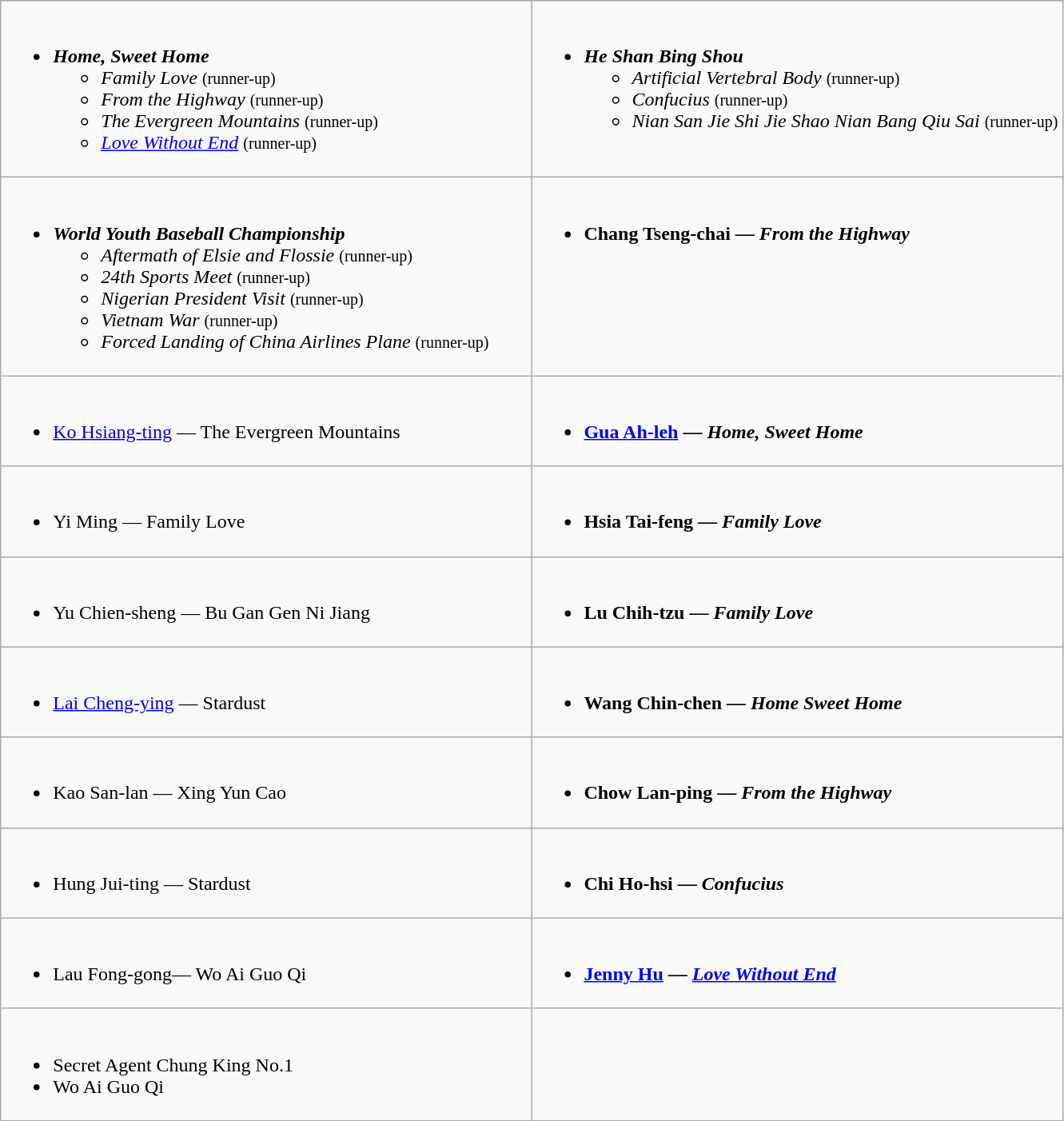<table class=wikitable>
<tr>
<td valign="top" width="50%"><br><ul><li><strong><em>Home, Sweet Home</em></strong><ul><li><em>Family Love</em> <small>(runner-up)</small></li><li><em>From the Highway</em> <small>(runner-up)</small></li><li><em>The Evergreen Mountains</em> <small>(runner-up)</small></li><li><em><a href='#'>Love Without End</a></em> <small>(runner-up)</small></li></ul></li></ul></td>
<td valign="top" width="50%"><br><ul><li><strong><em>He Shan Bing Shou</em></strong><ul><li><em>Artificial Vertebral Body</em> <small>(runner-up)</small></li><li><em>Confucius</em> <small>(runner-up)</small></li><li><em>Nian San Jie Shi Jie Shao Nian Bang Qiu Sai</em> <small>(runner-up)</small></li></ul></li></ul></td>
</tr>
<tr>
<td valign="top" width="50%"><br><ul><li><strong><em>World Youth Baseball Championship</em></strong><ul><li><em>Aftermath of Elsie and Flossie</em> <small>(runner-up)</small></li><li><em>24th Sports Meet</em> <small>(runner-up)</small></li><li><em>Nigerian President Visit</em> <small>(runner-up)</small></li><li><em>Vietnam War</em> <small>(runner-up)</small></li><li><em>Forced Landing of China Airlines Plane</em> <small>(runner-up)</small></li></ul></li></ul></td>
<td valign="top" width="50%"><br><ul><li><strong>Chang Tseng-chai — <em>From the Highway<strong><em></li></ul></td>
</tr>
<tr>
<td valign="top" width="50%"><br><ul><li></strong><a href='#'>Ko Hsiang-ting</a> — </em>The Evergreen Mountains</em></strong></li></ul></td>
<td valign="top" width="50%"><br><ul><li><strong><a href='#'>Gua Ah-leh</a> — <em>Home, Sweet Home<strong><em></li></ul></td>
</tr>
<tr>
<td valign="top" width="50%"><br><ul><li></strong>Yi Ming — </em>Family Love</em></strong></li></ul></td>
<td valign="top" width="50%"><br><ul><li><strong>Hsia Tai-feng — <em>Family Love<strong><em></li></ul></td>
</tr>
<tr>
<td valign="top" width="50%"><br><ul><li></strong>Yu Chien-sheng  — </em>Bu Gan Gen Ni Jiang</em></strong></li></ul></td>
<td valign="top" width="50%"><br><ul><li><strong>Lu Chih-tzu — <em>Family Love<strong><em></li></ul></td>
</tr>
<tr>
<td valign="top" width="50%"><br><ul><li></strong><a href='#'>Lai Cheng-ying</a> — </em>Stardust</em></strong></li></ul></td>
<td valign="top" width="50%"><br><ul><li><strong>Wang Chin-chen — <em>Home Sweet Home<strong><em></li></ul></td>
</tr>
<tr>
<td valign="top" width="50%"><br><ul><li></strong>Kao San-lan — </em>Xing Yun Cao</em></strong></li></ul></td>
<td valign="top" width="50%"><br><ul><li><strong>Chow Lan-ping — <em>From the Highway<strong><em></li></ul></td>
</tr>
<tr>
<td valign="top" width="50%"><br><ul><li></strong>Hung Jui-ting — </em>Stardust</em></strong></li></ul></td>
<td valign="top" width="50%"><br><ul><li><strong>Chi Ho-hsi — <em>Confucius<strong><em></li></ul></td>
</tr>
<tr>
<td valign="top" width="50%"><br><ul><li></strong>Lau Fong-gong— </em>Wo Ai Guo Qi</em></strong></li></ul></td>
<td valign="top" width="50%"><br><ul><li><strong><a href='#'>Jenny Hu</a> — <em><a href='#'>Love Without End</a><strong><em></li></ul></td>
</tr>
<tr>
<td valign="top" width="50%"><br><ul><li></em></strong>Secret Agent Chung King No.1<strong><em></li><li></em></strong>Wo Ai Guo Qi<strong><em></li></ul></td>
</tr>
</table>
